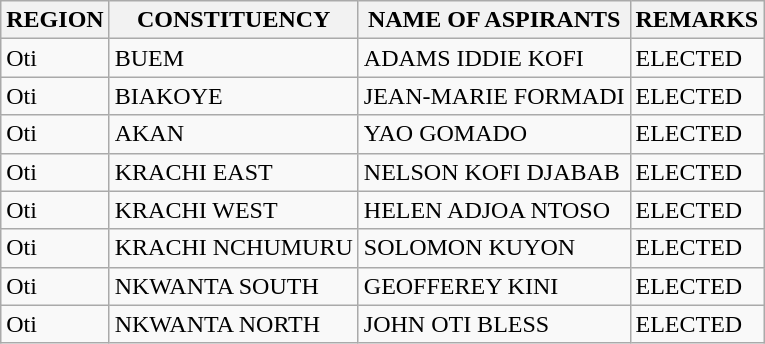<table class="wikitable">
<tr>
<th>REGION</th>
<th>CONSTITUENCY</th>
<th>NAME OF ASPIRANTS</th>
<th>REMARKS</th>
</tr>
<tr>
<td>Oti</td>
<td>BUEM</td>
<td>ADAMS IDDIE KOFI</td>
<td>ELECTED</td>
</tr>
<tr>
<td>Oti</td>
<td>BIAKOYE</td>
<td>JEAN-MARIE FORMADI</td>
<td>ELECTED</td>
</tr>
<tr>
<td>Oti</td>
<td>AKAN</td>
<td>YAO GOMADO</td>
<td>ELECTED</td>
</tr>
<tr>
<td>Oti</td>
<td>KRACHI EAST</td>
<td>NELSON KOFI DJABAB</td>
<td>ELECTED</td>
</tr>
<tr>
<td>Oti</td>
<td>KRACHI WEST</td>
<td>HELEN ADJOA NTOSO</td>
<td>ELECTED</td>
</tr>
<tr>
<td>Oti</td>
<td>KRACHI NCHUMURU</td>
<td>SOLOMON KUYON</td>
<td>ELECTED</td>
</tr>
<tr>
<td>Oti</td>
<td>NKWANTA SOUTH</td>
<td>GEOFFEREY KINI</td>
<td>ELECTED</td>
</tr>
<tr>
<td>Oti</td>
<td>NKWANTA NORTH</td>
<td>JOHN OTI BLESS</td>
<td>ELECTED</td>
</tr>
</table>
